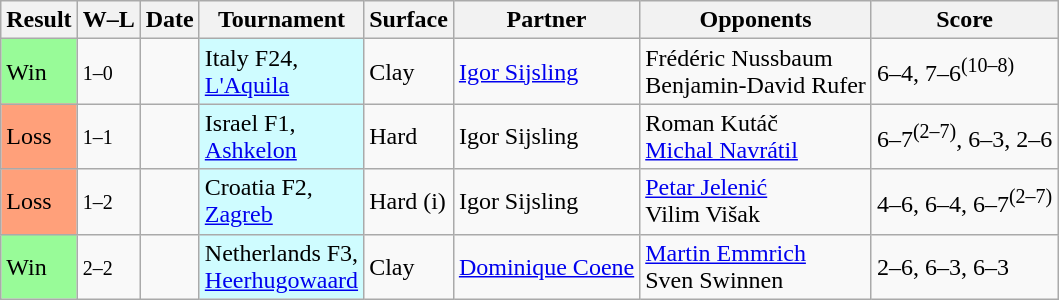<table class="sortable wikitable nowrap">
<tr>
<th>Result</th>
<th class="unsortable">W–L</th>
<th>Date</th>
<th>Tournament</th>
<th>Surface</th>
<th>Partner</th>
<th>Opponents</th>
<th class="unsortable">Score</th>
</tr>
<tr>
<td bgcolor=98fb98>Win</td>
<td><small>1–0</small></td>
<td></td>
<td style="background:#cffcff;">Italy F24, <br> <a href='#'>L'Aquila</a></td>
<td>Clay</td>
<td> <a href='#'>Igor Sijsling</a></td>
<td> Frédéric Nussbaum<br> Benjamin-David Rufer</td>
<td>6–4, 7–6<sup>(10–8)</sup></td>
</tr>
<tr>
<td bgcolor=FFA07A>Loss</td>
<td><small>1–1</small></td>
<td></td>
<td style="background:#cffcff;">Israel F1, <br> <a href='#'>Ashkelon</a></td>
<td>Hard</td>
<td> Igor Sijsling</td>
<td> Roman Kutáč<br> <a href='#'>Michal Navrátil</a></td>
<td>6–7<sup>(2–7)</sup>, 6–3, 2–6</td>
</tr>
<tr>
<td bgcolor=FFA07A>Loss</td>
<td><small>1–2</small></td>
<td></td>
<td style="background:#cffcff;">Croatia F2, <br> <a href='#'>Zagreb</a></td>
<td>Hard (i)</td>
<td> Igor Sijsling</td>
<td> <a href='#'>Petar Jelenić</a><br> Vilim Višak</td>
<td>4–6, 6–4, 6–7<sup>(2–7)</sup></td>
</tr>
<tr>
<td bgcolor=98fb98>Win</td>
<td><small>2–2</small></td>
<td></td>
<td style="background:#cffcff;">Netherlands F3, <br> <a href='#'>Heerhugowaard</a></td>
<td>Clay</td>
<td> <a href='#'>Dominique Coene</a></td>
<td> <a href='#'>Martin Emmrich</a><br> Sven Swinnen</td>
<td>2–6, 6–3, 6–3</td>
</tr>
</table>
